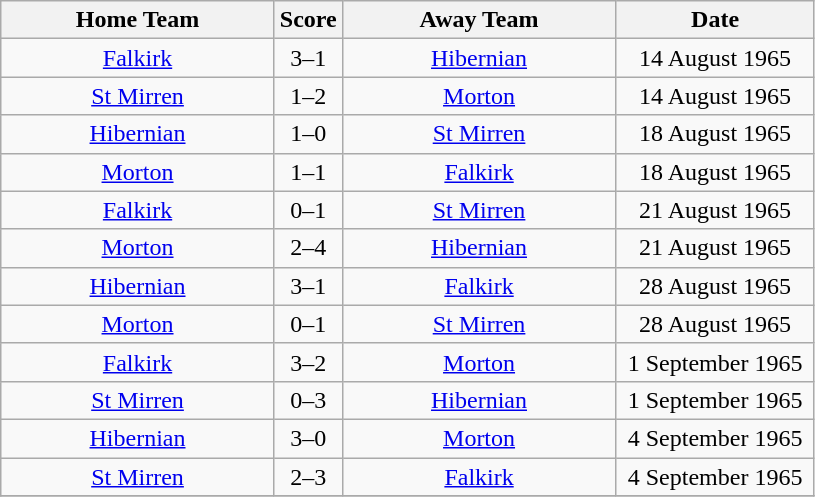<table class="wikitable" style="text-align:center;">
<tr>
<th width=175>Home Team</th>
<th width=20>Score</th>
<th width=175>Away Team</th>
<th width= 125>Date</th>
</tr>
<tr>
<td><a href='#'>Falkirk</a></td>
<td>3–1</td>
<td><a href='#'>Hibernian</a></td>
<td>14 August 1965</td>
</tr>
<tr>
<td><a href='#'>St Mirren</a></td>
<td>1–2</td>
<td><a href='#'>Morton</a></td>
<td>14 August 1965</td>
</tr>
<tr>
<td><a href='#'>Hibernian</a></td>
<td>1–0</td>
<td><a href='#'>St Mirren</a></td>
<td>18 August 1965</td>
</tr>
<tr>
<td><a href='#'>Morton</a></td>
<td>1–1</td>
<td><a href='#'>Falkirk</a></td>
<td>18 August 1965</td>
</tr>
<tr>
<td><a href='#'>Falkirk</a></td>
<td>0–1</td>
<td><a href='#'>St Mirren</a></td>
<td>21 August 1965</td>
</tr>
<tr>
<td><a href='#'>Morton</a></td>
<td>2–4</td>
<td><a href='#'>Hibernian</a></td>
<td>21 August 1965</td>
</tr>
<tr>
<td><a href='#'>Hibernian</a></td>
<td>3–1</td>
<td><a href='#'>Falkirk</a></td>
<td>28 August 1965</td>
</tr>
<tr>
<td><a href='#'>Morton</a></td>
<td>0–1</td>
<td><a href='#'>St Mirren</a></td>
<td>28 August 1965</td>
</tr>
<tr>
<td><a href='#'>Falkirk</a></td>
<td>3–2</td>
<td><a href='#'>Morton</a></td>
<td>1 September 1965</td>
</tr>
<tr>
<td><a href='#'>St Mirren</a></td>
<td>0–3</td>
<td><a href='#'>Hibernian</a></td>
<td>1 September 1965</td>
</tr>
<tr>
<td><a href='#'>Hibernian</a></td>
<td>3–0</td>
<td><a href='#'>Morton</a></td>
<td>4 September 1965</td>
</tr>
<tr>
<td><a href='#'>St Mirren</a></td>
<td>2–3</td>
<td><a href='#'>Falkirk</a></td>
<td>4 September 1965</td>
</tr>
<tr>
</tr>
</table>
